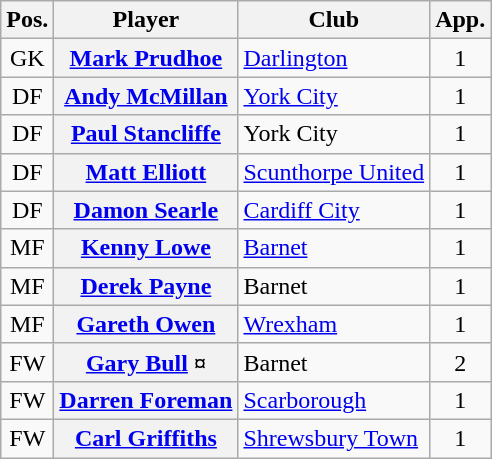<table class="wikitable plainrowheaders" style="text-align: left">
<tr>
<th scope=col>Pos.</th>
<th scope=col>Player</th>
<th scope=col>Club</th>
<th scope=col>App.</th>
</tr>
<tr>
<td style=text-align:center>GK</td>
<th scope=row><a href='#'>Mark Prudhoe</a></th>
<td><a href='#'>Darlington</a></td>
<td style=text-align:center>1</td>
</tr>
<tr>
<td style=text-align:center>DF</td>
<th scope=row><a href='#'>Andy McMillan</a></th>
<td><a href='#'>York City</a></td>
<td style=text-align:center>1</td>
</tr>
<tr>
<td style=text-align:center>DF</td>
<th scope=row><a href='#'>Paul Stancliffe</a></th>
<td>York City</td>
<td style=text-align:center>1</td>
</tr>
<tr>
<td style=text-align:center>DF</td>
<th scope=row><a href='#'>Matt Elliott</a></th>
<td><a href='#'>Scunthorpe United</a></td>
<td style=text-align:center>1</td>
</tr>
<tr>
<td style=text-align:center>DF</td>
<th scope=row><a href='#'>Damon Searle</a></th>
<td><a href='#'>Cardiff City</a></td>
<td style=text-align:center>1</td>
</tr>
<tr>
<td style=text-align:center>MF</td>
<th scope=row><a href='#'>Kenny Lowe</a></th>
<td><a href='#'>Barnet</a></td>
<td style=text-align:center>1</td>
</tr>
<tr>
<td style=text-align:center>MF</td>
<th scope=row><a href='#'>Derek Payne</a></th>
<td>Barnet</td>
<td style=text-align:center>1</td>
</tr>
<tr>
<td style=text-align:center>MF</td>
<th scope=row><a href='#'>Gareth Owen</a></th>
<td><a href='#'>Wrexham</a></td>
<td style=text-align:center>1</td>
</tr>
<tr>
<td style=text-align:center>FW</td>
<th scope=row><a href='#'>Gary Bull</a> ¤</th>
<td>Barnet</td>
<td style=text-align:center>2</td>
</tr>
<tr>
<td style=text-align:center>FW</td>
<th scope=row><a href='#'>Darren Foreman</a></th>
<td><a href='#'>Scarborough</a></td>
<td style=text-align:center>1</td>
</tr>
<tr>
<td style=text-align:center>FW</td>
<th scope=row><a href='#'>Carl Griffiths</a></th>
<td><a href='#'>Shrewsbury Town</a></td>
<td style=text-align:center>1</td>
</tr>
</table>
